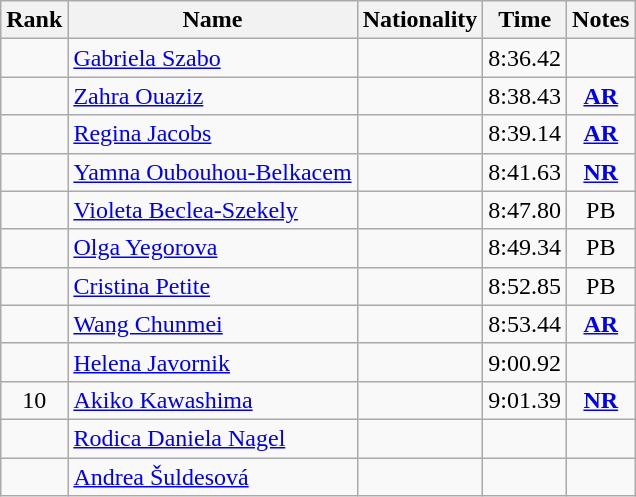<table class="wikitable sortable" style="text-align:center">
<tr>
<th>Rank</th>
<th>Name</th>
<th>Nationality</th>
<th>Time</th>
<th>Notes</th>
</tr>
<tr>
<td></td>
<td align="left"><a href='#'>Gabriela Szabo</a></td>
<td align=left></td>
<td>8:36.42</td>
<td></td>
</tr>
<tr>
<td></td>
<td align="left"><a href='#'>Zahra Ouaziz</a></td>
<td align=left></td>
<td>8:38.43</td>
<td><strong><a href='#'>AR</a></strong></td>
</tr>
<tr>
<td></td>
<td align="left"><a href='#'>Regina Jacobs</a></td>
<td align=left></td>
<td>8:39.14</td>
<td><strong><a href='#'>AR</a></strong></td>
</tr>
<tr>
<td></td>
<td align="left"><a href='#'>Yamna Oubouhou-Belkacem</a></td>
<td align=left></td>
<td>8:41.63</td>
<td><strong><a href='#'>NR</a></strong></td>
</tr>
<tr>
<td></td>
<td align="left"><a href='#'>Violeta Beclea-Szekely</a></td>
<td align=left></td>
<td>8:47.80</td>
<td>PB</td>
</tr>
<tr>
<td></td>
<td align="left"><a href='#'>Olga Yegorova</a></td>
<td align=left></td>
<td>8:49.34</td>
<td>PB</td>
</tr>
<tr>
<td></td>
<td align="left"><a href='#'>Cristina Petite</a></td>
<td align=left></td>
<td>8:52.85</td>
<td>PB</td>
</tr>
<tr>
<td></td>
<td align="left"><a href='#'>Wang Chunmei</a></td>
<td align=left></td>
<td>8:53.44</td>
<td><strong><a href='#'>AR</a></strong></td>
</tr>
<tr>
<td></td>
<td align="left"><a href='#'>Helena Javornik</a></td>
<td align=left></td>
<td>9:00.92</td>
<td></td>
</tr>
<tr>
<td>10</td>
<td align="left"><a href='#'>Akiko Kawashima</a></td>
<td align=left></td>
<td>9:01.39</td>
<td><strong><a href='#'>NR</a></strong></td>
</tr>
<tr>
<td></td>
<td align="left"><a href='#'>Rodica Daniela Nagel</a></td>
<td align=left></td>
<td></td>
<td></td>
</tr>
<tr>
<td></td>
<td align="left"><a href='#'>Andrea Šuldesová</a></td>
<td align=left></td>
<td></td>
<td></td>
</tr>
</table>
